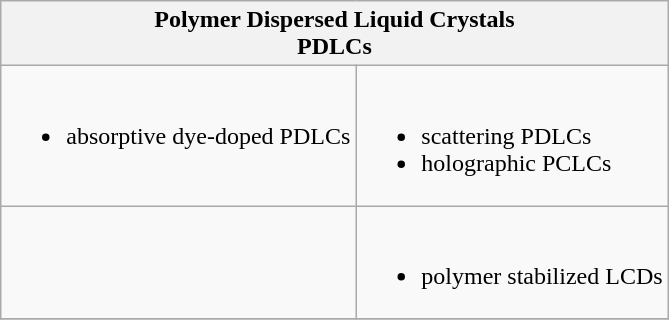<table class="wikitable">
<tr valign="top" align="left">
<th colspan="2" align="center"><strong>Polymer Dispersed Liquid Crystals</strong><br>PDLCs</th>
</tr>
<tr>
<td valign="top"><br><ul><li>absorptive dye-doped PDLCs</li></ul></td>
<td><br><ul><li>scattering PDLCs</li><li>holographic PCLCs</li></ul></td>
</tr>
<tr>
<td valign="top"></td>
<td align="right" valign="top"><br><ul><li>polymer stabilized LCDs</li></ul></td>
</tr>
<tr>
</tr>
</table>
